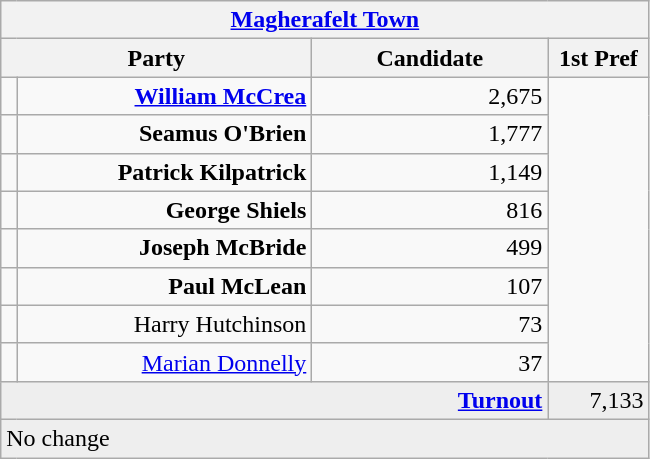<table class="wikitable">
<tr>
<th colspan="4" align="center"><a href='#'>Magherafelt Town</a></th>
</tr>
<tr>
<th colspan="2" align="center" width=200>Party</th>
<th width=150>Candidate</th>
<th width=60>1st Pref</th>
</tr>
<tr>
<td></td>
<td align="right"><strong><a href='#'>William McCrea</a></strong></td>
<td align="right">2,675</td>
</tr>
<tr>
<td></td>
<td align="right"><strong>Seamus O'Brien</strong></td>
<td align="right">1,777</td>
</tr>
<tr>
<td></td>
<td align="right"><strong>Patrick Kilpatrick</strong></td>
<td align="right">1,149</td>
</tr>
<tr>
<td></td>
<td align="right"><strong>George Shiels</strong></td>
<td align="right">816</td>
</tr>
<tr>
<td></td>
<td align="right"><strong>Joseph McBride</strong></td>
<td align="right">499</td>
</tr>
<tr>
<td></td>
<td align="right"><strong>Paul McLean</strong></td>
<td align="right">107</td>
</tr>
<tr>
<td></td>
<td align="right">Harry Hutchinson</td>
<td align="right">73</td>
</tr>
<tr>
<td></td>
<td align="right"><a href='#'>Marian Donnelly</a></td>
<td align="right">37</td>
</tr>
<tr bgcolor="EEEEEE">
<td colspan=3 align="right"><strong><a href='#'>Turnout</a></strong></td>
<td align="right">7,133</td>
</tr>
<tr>
<td colspan=4 bgcolor="EEEEEE">No change</td>
</tr>
</table>
